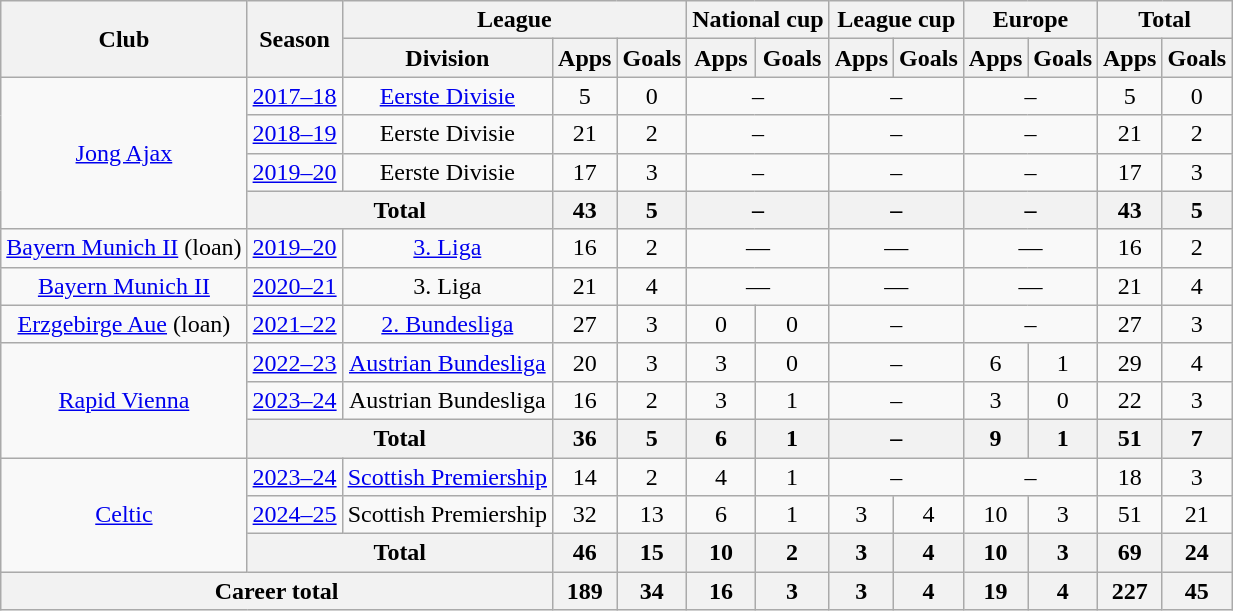<table class="wikitable" style="text-align:center">
<tr>
<th rowspan="2">Club</th>
<th rowspan="2">Season</th>
<th colspan="3">League</th>
<th colspan="2">National cup</th>
<th colspan="2">League cup</th>
<th colspan="2">Europe</th>
<th colspan="2">Total</th>
</tr>
<tr>
<th>Division</th>
<th>Apps</th>
<th>Goals</th>
<th>Apps</th>
<th>Goals</th>
<th>Apps</th>
<th>Goals</th>
<th>Apps</th>
<th>Goals</th>
<th>Apps</th>
<th>Goals</th>
</tr>
<tr>
<td rowspan="4"><a href='#'>Jong Ajax</a></td>
<td><a href='#'>2017–18</a></td>
<td><a href='#'>Eerste Divisie</a></td>
<td>5</td>
<td>0</td>
<td colspan="2">–</td>
<td colspan="2">–</td>
<td colspan="2">–</td>
<td>5</td>
<td>0</td>
</tr>
<tr>
<td><a href='#'>2018–19</a></td>
<td>Eerste Divisie</td>
<td>21</td>
<td>2</td>
<td colspan="2">–</td>
<td colspan="2">–</td>
<td colspan="2">–</td>
<td>21</td>
<td>2</td>
</tr>
<tr>
<td><a href='#'>2019–20</a></td>
<td>Eerste Divisie</td>
<td>17</td>
<td>3</td>
<td colspan="2">–</td>
<td colspan="2">–</td>
<td colspan="2">–</td>
<td>17</td>
<td>3</td>
</tr>
<tr>
<th colspan="2">Total</th>
<th>43</th>
<th>5</th>
<th colspan="2">–</th>
<th colspan="2">–</th>
<th colspan="2">–</th>
<th>43</th>
<th>5</th>
</tr>
<tr>
<td><a href='#'>Bayern Munich II</a> (loan)</td>
<td><a href='#'>2019–20</a></td>
<td><a href='#'>3. Liga</a></td>
<td>16</td>
<td>2</td>
<td colspan="2">—</td>
<td colspan="2">—</td>
<td colspan="2">—</td>
<td>16</td>
<td>2</td>
</tr>
<tr>
<td><a href='#'>Bayern Munich II</a></td>
<td><a href='#'>2020–21</a></td>
<td>3. Liga</td>
<td>21</td>
<td>4</td>
<td colspan="2">—</td>
<td colspan="2">—</td>
<td colspan="2">—</td>
<td>21</td>
<td>4</td>
</tr>
<tr>
<td><a href='#'>Erzgebirge Aue</a> (loan)</td>
<td><a href='#'>2021–22</a></td>
<td><a href='#'>2. Bundesliga</a></td>
<td>27</td>
<td>3</td>
<td>0</td>
<td>0</td>
<td colspan="2">–</td>
<td colspan="2">–</td>
<td>27</td>
<td>3</td>
</tr>
<tr>
<td rowspan="3"><a href='#'>Rapid Vienna</a></td>
<td><a href='#'>2022–23</a></td>
<td><a href='#'>Austrian Bundesliga</a></td>
<td>20</td>
<td>3</td>
<td>3</td>
<td>0</td>
<td colspan="2">–</td>
<td>6</td>
<td>1</td>
<td>29</td>
<td>4</td>
</tr>
<tr>
<td><a href='#'>2023–24</a></td>
<td>Austrian Bundesliga</td>
<td>16</td>
<td>2</td>
<td>3</td>
<td>1</td>
<td colspan="2">–</td>
<td>3</td>
<td>0</td>
<td>22</td>
<td>3</td>
</tr>
<tr>
<th colspan="2">Total</th>
<th>36</th>
<th>5</th>
<th>6</th>
<th>1</th>
<th colspan="2">–</th>
<th>9</th>
<th>1</th>
<th>51</th>
<th>7</th>
</tr>
<tr>
<td rowspan="3"><a href='#'>Celtic</a></td>
<td><a href='#'>2023–24</a></td>
<td><a href='#'>Scottish Premiership</a></td>
<td>14</td>
<td>2</td>
<td>4</td>
<td>1</td>
<td colspan="2">–</td>
<td colspan="2">–</td>
<td>18</td>
<td>3</td>
</tr>
<tr>
<td><a href='#'>2024–25</a></td>
<td>Scottish Premiership</td>
<td>32</td>
<td>13</td>
<td>6</td>
<td>1</td>
<td>3</td>
<td>4</td>
<td>10</td>
<td>3</td>
<td>51</td>
<td>21</td>
</tr>
<tr>
<th colspan="2">Total</th>
<th>46</th>
<th>15</th>
<th>10</th>
<th>2</th>
<th>3</th>
<th>4</th>
<th>10</th>
<th>3</th>
<th>69</th>
<th>24</th>
</tr>
<tr>
<th colspan="3">Career total</th>
<th>189</th>
<th>34</th>
<th>16</th>
<th>3</th>
<th>3</th>
<th>4</th>
<th>19</th>
<th>4</th>
<th>227</th>
<th>45</th>
</tr>
</table>
